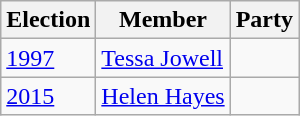<table class="wikitable">
<tr>
<th>Election</th>
<th>Member</th>
<th colspan="2">Party</th>
</tr>
<tr>
<td><a href='#'>1997</a></td>
<td><a href='#'>Tessa Jowell</a></td>
<td></td>
</tr>
<tr>
<td><a href='#'>2015</a></td>
<td><a href='#'>Helen Hayes</a></td>
<td></td>
</tr>
</table>
